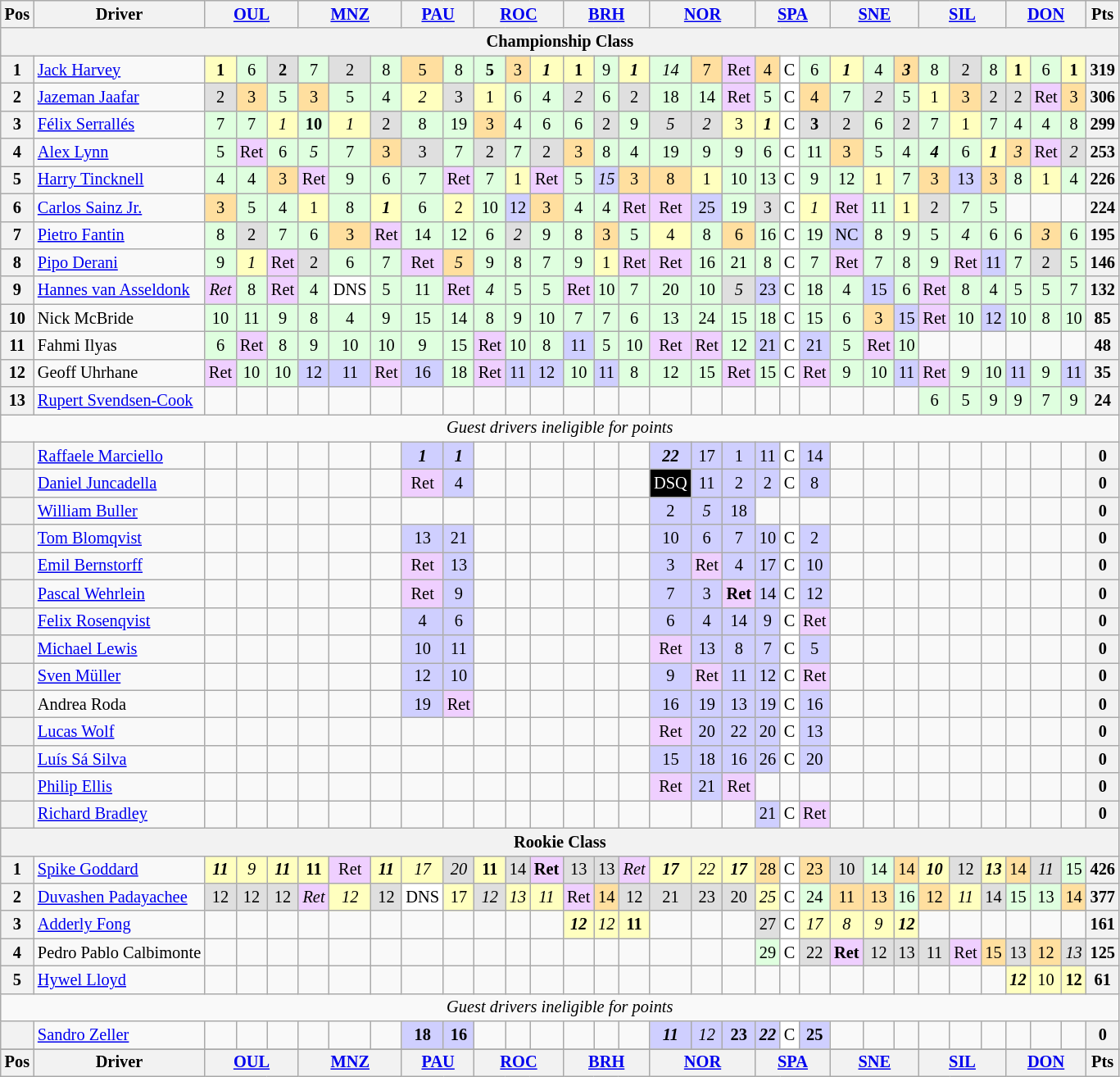<table class="wikitable" style="font-size: 85%; text-align: center;">
<tr valign="top">
<th valign="middle">Pos</th>
<th valign="middle">Driver</th>
<th colspan="3"><a href='#'>OUL</a><br></th>
<th colspan="3"><a href='#'>MNZ</a><br></th>
<th colspan="2"><a href='#'>PAU</a><br></th>
<th colspan="3"><a href='#'>ROC</a><br></th>
<th colspan="3"><a href='#'>BRH</a><br></th>
<th colspan="3"><a href='#'>NOR</a><br></th>
<th colspan="3"><a href='#'>SPA</a><br></th>
<th colspan="3"><a href='#'>SNE</a><br></th>
<th colspan="3"><a href='#'>SIL</a><br></th>
<th colspan="3"><a href='#'>DON</a><br></th>
<th valign="middle">Pts</th>
</tr>
<tr>
<th colspan=32>Championship Class</th>
</tr>
<tr>
<th>1</th>
<td align=left> <a href='#'>Jack Harvey</a></td>
<td style="background:#FFFFBF;"><strong>1</strong></td>
<td style="background:#DFFFDF;">6</td>
<td style="background:#DFDFDF;"><strong>2</strong></td>
<td style="background:#DFFFDF;">7</td>
<td style="background:#DFDFDF;">2</td>
<td style="background:#DFFFDF;">8</td>
<td style="background:#FFDF9F;">5</td>
<td style="background:#DFFFDF;">8</td>
<td style="background:#DFFFDF;"><strong>5</strong></td>
<td style="background:#FFDF9F;">3</td>
<td style="background:#FFFFBF;"><strong><em>1</em></strong></td>
<td style="background:#FFFFBF;"><strong>1</strong></td>
<td style="background:#DFFFDF;">9</td>
<td style="background:#FFFFBF;"><strong><em>1</em></strong></td>
<td style="background:#DFFFDF;"><em>14</em></td>
<td style="background:#FFDF9F;">7</td>
<td style="background:#EFCFFF;">Ret</td>
<td style="background:#FFDF9F;">4</td>
<td style="background:#FFFFFF;">C</td>
<td style="background:#DFFFDF;">6</td>
<td style="background:#FFFFBF;"><strong><em>1</em></strong></td>
<td style="background:#DFFFDF;">4</td>
<td style="background:#FFDF9F;"><strong><em>3</em></strong></td>
<td style="background:#DFFFDF;">8</td>
<td style="background:#DFDFDF;">2</td>
<td style="background:#DFFFDF;">8</td>
<td style="background:#FFFFBF;"><strong>1</strong></td>
<td style="background:#DFFFDF;">6</td>
<td style="background:#FFFFBF;"><strong>1</strong></td>
<th>319</th>
</tr>
<tr>
<th>2</th>
<td align=left> <a href='#'>Jazeman Jaafar</a></td>
<td style="background:#DFDFDF;">2</td>
<td style="background:#FFDF9F;">3</td>
<td style="background:#DFFFDF;">5</td>
<td style="background:#FFDF9F;">3</td>
<td style="background:#DFFFDF;">5</td>
<td style="background:#DFFFDF;">4</td>
<td style="background:#FFFFBF;"><em>2</em></td>
<td style="background:#DFDFDF;">3</td>
<td style="background:#FFFFBF;">1</td>
<td style="background:#DFFFDF;">6</td>
<td style="background:#DFFFDF;">4</td>
<td style="background:#DFDFDF;"><em>2</em></td>
<td style="background:#DFFFDF;">6</td>
<td style="background:#DFDFDF;">2</td>
<td style="background:#DFFFDF;">18</td>
<td style="background:#DFFFDF;">14</td>
<td style="background:#EFCFFF;">Ret</td>
<td style="background:#DFFFDF;">5</td>
<td style="background:#FFFFFF;">C</td>
<td style="background:#FFDF9F;">4</td>
<td style="background:#DFFFDF;">7</td>
<td style="background:#DFDFDF;"><em>2</em></td>
<td style="background:#DFFFDF;">5</td>
<td style="background:#FFFFBF;">1</td>
<td style="background:#FFDF9F;">3</td>
<td style="background:#DFDFDF;">2</td>
<td style="background:#DFDFDF;">2</td>
<td style="background:#EFCFFF;">Ret</td>
<td style="background:#FFDF9F;">3</td>
<th>306</th>
</tr>
<tr>
<th>3</th>
<td align=left> <a href='#'>Félix Serrallés</a></td>
<td style="background:#DFFFDF;">7</td>
<td style="background:#DFFFDF;">7</td>
<td style="background:#FFFFBF;"><em>1</em></td>
<td style="background:#DFFFDF;"><strong>10</strong></td>
<td style="background:#FFFFBF;"><em>1</em></td>
<td style="background:#DFDFDF;">2</td>
<td style="background:#DFFFDF;">8</td>
<td style="background:#DFFFDF;">19</td>
<td style="background:#FFDF9F;">3</td>
<td style="background:#DFFFDF;">4</td>
<td style="background:#DFFFDF;">6</td>
<td style="background:#DFFFDF;">6</td>
<td style="background:#DFDFDF;">2</td>
<td style="background:#DFFFDF;">9</td>
<td style="background:#DFDFDF;"><em>5</em></td>
<td style="background:#DFDFDF;"><em>2</em></td>
<td style="background:#FFFFBF;">3</td>
<td style="background:#FFFFBF;"><strong><em>1</em></strong></td>
<td style="background:#FFFFFF;">C</td>
<td style="background:#DFDFDF;"><strong>3</strong></td>
<td style="background:#DFDFDF;">2</td>
<td style="background:#DFFFDF;">6</td>
<td style="background:#DFDFDF;">2</td>
<td style="background:#DFFFDF;">7</td>
<td style="background:#FFFFBF;">1</td>
<td style="background:#DFFFDF;">7</td>
<td style="background:#DFFFDF;">4</td>
<td style="background:#DFFFDF;">4</td>
<td style="background:#DFFFDF;">8</td>
<th>299</th>
</tr>
<tr>
<th>4</th>
<td align=left> <a href='#'>Alex Lynn</a></td>
<td style="background:#DFFFDF;">5</td>
<td style="background:#EFCFFF;">Ret</td>
<td style="background:#DFFFDF;">6</td>
<td style="background:#DFFFDF;"><em>5</em></td>
<td style="background:#DFFFDF;">7</td>
<td style="background:#FFDF9F;">3</td>
<td style="background:#DFDFDF;">3</td>
<td style="background:#DFFFDF;">7</td>
<td style="background:#DFDFDF;">2</td>
<td style="background:#DFFFDF;">7</td>
<td style="background:#DFDFDF;">2</td>
<td style="background:#FFDF9F;">3</td>
<td style="background:#DFFFDF;">8</td>
<td style="background:#DFFFDF;">4</td>
<td style="background:#DFFFDF;">19</td>
<td style="background:#DFFFDF;">9</td>
<td style="background:#DFFFDF;">9</td>
<td style="background:#DFFFDF;">6</td>
<td style="background:#FFFFFF;">C</td>
<td style="background:#DFFFDF;">11</td>
<td style="background:#FFDF9F;">3</td>
<td style="background:#DFFFDF;">5</td>
<td style="background:#DFFFDF;">4</td>
<td style="background:#DFFFDF;"><strong><em>4</em></strong></td>
<td style="background:#DFFFDF;">6</td>
<td style="background:#FFFFBF;"><strong><em>1</em></strong></td>
<td style="background:#FFDF9F;"><em>3</em></td>
<td style="background:#EFCFFF;">Ret</td>
<td style="background:#DFDFDF;"><em>2</em></td>
<th>253</th>
</tr>
<tr>
<th>5</th>
<td align=left> <a href='#'>Harry Tincknell</a></td>
<td style="background:#DFFFDF;">4</td>
<td style="background:#DFFFDF;">4</td>
<td style="background:#FFDF9F;">3</td>
<td style="background:#EFCFFF;">Ret</td>
<td style="background:#DFFFDF;">9</td>
<td style="background:#DFFFDF;">6</td>
<td style="background:#DFFFDF;">7</td>
<td style="background:#EFCFFF;">Ret</td>
<td style="background:#DFFFDF;">7</td>
<td style="background:#FFFFBF;">1</td>
<td style="background:#EFCFFF;">Ret</td>
<td style="background:#DFFFDF;">5</td>
<td style="background:#CFCFFF;"><em>15</em></td>
<td style="background:#FFDF9F;">3</td>
<td style="background:#FFDF9F;">8</td>
<td style="background:#FFFFBF;">1</td>
<td style="background:#DFFFDF;">10</td>
<td style="background:#DFFFDF;">13</td>
<td style="background:#FFFFFF;">C</td>
<td style="background:#DFFFDF;">9</td>
<td style="background:#DFFFDF;">12</td>
<td style="background:#FFFFBF;">1</td>
<td style="background:#DFFFDF;">7</td>
<td style="background:#FFDF9F;">3</td>
<td style="background:#CFCFFF;">13</td>
<td style="background:#FFDF9F;">3</td>
<td style="background:#DFFFDF;">8</td>
<td style="background:#FFFFBF;">1</td>
<td style="background:#DFFFDF;">4</td>
<th>226</th>
</tr>
<tr>
<th>6</th>
<td align=left> <a href='#'>Carlos Sainz Jr.</a></td>
<td style="background:#FFDF9F;">3</td>
<td style="background:#DFFFDF;">5</td>
<td style="background:#DFFFDF;">4</td>
<td style="background:#FFFFBF;">1</td>
<td style="background:#DFFFDF;">8</td>
<td style="background:#FFFFBF;"><strong><em>1</em></strong></td>
<td style="background:#DFFFDF;">6</td>
<td style="background:#FFFFBF;">2</td>
<td style="background:#DFFFDF;">10</td>
<td style="background:#CFCFFF;">12</td>
<td style="background:#FFDF9F;">3</td>
<td style="background:#DFFFDF;">4</td>
<td style="background:#DFFFDF;">4</td>
<td style="background:#EFCFFF;">Ret</td>
<td style="background:#EFCFFF;">Ret</td>
<td style="background:#CFCFFF;">25</td>
<td style="background:#DFFFDF;">19</td>
<td style="background:#DFDFDF;">3</td>
<td style="background:#FFFFFF;">C</td>
<td style="background:#FFFFBF;"><em>1</em></td>
<td style="background:#EFCFFF;">Ret</td>
<td style="background:#DFFFDF;">11</td>
<td style="background:#FFFFBF;">1</td>
<td style="background:#DFDFDF;">2</td>
<td style="background:#DFFFDF;">7</td>
<td style="background:#DFFFDF;">5</td>
<td></td>
<td></td>
<td></td>
<th>224</th>
</tr>
<tr>
<th>7</th>
<td align=left> <a href='#'>Pietro Fantin</a></td>
<td style="background:#DFFFDF;">8</td>
<td style="background:#DFDFDF;">2</td>
<td style="background:#DFFFDF;">7</td>
<td style="background:#DFFFDF;">6</td>
<td style="background:#FFDF9F;">3</td>
<td style="background:#EFCFFF;">Ret</td>
<td style="background:#DFFFDF;">14</td>
<td style="background:#DFFFDF;">12</td>
<td style="background:#DFFFDF;">6</td>
<td style="background:#DFDFDF;"><em>2</em></td>
<td style="background:#DFFFDF;">9</td>
<td style="background:#DFFFDF;">8</td>
<td style="background:#FFDF9F;">3</td>
<td style="background:#DFFFDF;">5</td>
<td style="background:#FFFFBF;">4</td>
<td style="background:#DFFFDF;">8</td>
<td style="background:#FFDF9F;">6</td>
<td style="background:#DFFFDF;">16</td>
<td style="background:#FFFFFF;">C</td>
<td style="background:#DFFFDF;">19</td>
<td style="background:#CFCFFF;">NC</td>
<td style="background:#DFFFDF;">8</td>
<td style="background:#DFFFDF;">9</td>
<td style="background:#DFFFDF;">5</td>
<td style="background:#DFFFDF;"><em>4</em></td>
<td style="background:#DFFFDF;">6</td>
<td style="background:#DFFFDF;">6</td>
<td style="background:#FFDF9F;"><em>3</em></td>
<td style="background:#DFFFDF;">6</td>
<th>195</th>
</tr>
<tr>
<th>8</th>
<td align=left> <a href='#'>Pipo Derani</a></td>
<td style="background:#DFFFDF;">9</td>
<td style="background:#FFFFBF;"><em>1</em></td>
<td style="background:#EFCFFF;">Ret</td>
<td style="background:#DFDFDF;">2</td>
<td style="background:#DFFFDF;">6</td>
<td style="background:#DFFFDF;">7</td>
<td style="background:#EFCFFF;">Ret</td>
<td style="background:#FFDF9F;"><em>5</em></td>
<td style="background:#DFFFDF;">9</td>
<td style="background:#DFFFDF;">8</td>
<td style="background:#DFFFDF;">7</td>
<td style="background:#DFFFDF;">9</td>
<td style="background:#FFFFBF;">1</td>
<td style="background:#EFCFFF;">Ret</td>
<td style="background:#EFCFFF;">Ret</td>
<td style="background:#DFFFDF;">16</td>
<td style="background:#DFFFDF;">21</td>
<td style="background:#DFFFDF;">8</td>
<td style="background:#FFFFFF;">C</td>
<td style="background:#DFFFDF;">7</td>
<td style="background:#EFCFFF;">Ret</td>
<td style="background:#DFFFDF;">7</td>
<td style="background:#DFFFDF;">8</td>
<td style="background:#DFFFDF;">9</td>
<td style="background:#EFCFFF;">Ret</td>
<td style="background:#CFCFFF;">11</td>
<td style="background:#DFFFDF;">7</td>
<td style="background:#DFDFDF;">2</td>
<td style="background:#DFFFDF;">5</td>
<th>146</th>
</tr>
<tr>
<th>9</th>
<td align=left> <a href='#'>Hannes van Asseldonk</a></td>
<td style="background:#EFCFFF;"><em>Ret</em></td>
<td style="background:#DFFFDF;">8</td>
<td style="background:#EFCFFF;">Ret</td>
<td style="background:#DFFFDF;">4</td>
<td style="background:#FFFFFF;">DNS</td>
<td style="background:#DFFFDF;">5</td>
<td style="background:#DFFFDF;">11</td>
<td style="background:#EFCFFF;">Ret</td>
<td style="background:#DFFFDF;"><em>4</em></td>
<td style="background:#DFFFDF;">5</td>
<td style="background:#DFFFDF;">5</td>
<td style="background:#EFCFFF;">Ret</td>
<td style="background:#DFFFDF;">10</td>
<td style="background:#DFFFDF;">7</td>
<td style="background:#DFFFDF;">20</td>
<td style="background:#DFFFDF;">10</td>
<td style="background:#DFDFDF;"><em>5</em></td>
<td style="background:#CFCFFF;">23</td>
<td style="background:#FFFFFF;">C</td>
<td style="background:#DFFFDF;">18</td>
<td style="background:#DFFFDF;">4</td>
<td style="background:#CFCFFF;">15</td>
<td style="background:#DFFFDF;">6</td>
<td style="background:#EFCFFF;">Ret</td>
<td style="background:#DFFFDF;">8</td>
<td style="background:#DFFFDF;">4</td>
<td style="background:#DFFFDF;">5</td>
<td style="background:#DFFFDF;">5</td>
<td style="background:#DFFFDF;">7</td>
<th>132</th>
</tr>
<tr>
<th>10</th>
<td align=left> Nick McBride</td>
<td style="background:#DFFFDF;">10</td>
<td style="background:#DFFFDF;">11</td>
<td style="background:#DFFFDF;">9</td>
<td style="background:#DFFFDF;">8</td>
<td style="background:#DFFFDF;">4</td>
<td style="background:#DFFFDF;">9</td>
<td style="background:#DFFFDF;">15</td>
<td style="background:#DFFFDF;">14</td>
<td style="background:#DFFFDF;">8</td>
<td style="background:#DFFFDF;">9</td>
<td style="background:#DFFFDF;">10</td>
<td style="background:#DFFFDF;">7</td>
<td style="background:#DFFFDF;">7</td>
<td style="background:#DFFFDF;">6</td>
<td style="background:#DFFFDF;">13</td>
<td style="background:#DFFFDF;">24</td>
<td style="background:#DFFFDF;">15</td>
<td style="background:#DFFFDF;">18</td>
<td style="background:#FFFFFF;">C</td>
<td style="background:#DFFFDF;">15</td>
<td style="background:#DFFFDF;">6</td>
<td style="background:#FFDF9F;">3</td>
<td style="background:#CFCFFF;">15</td>
<td style="background:#EFCFFF;">Ret</td>
<td style="background:#DFFFDF;">10</td>
<td style="background:#CFCFFF;">12</td>
<td style="background:#DFFFDF;">10</td>
<td style="background:#DFFFDF;">8</td>
<td style="background:#DFFFDF;">10</td>
<th>85</th>
</tr>
<tr>
<th>11</th>
<td align=left> Fahmi Ilyas</td>
<td style="background:#DFFFDF;">6</td>
<td style="background:#EFCFFF;">Ret</td>
<td style="background:#DFFFDF;">8</td>
<td style="background:#DFFFDF;">9</td>
<td style="background:#DFFFDF;">10</td>
<td style="background:#DFFFDF;">10</td>
<td style="background:#DFFFDF;">9</td>
<td style="background:#DFFFDF;">15</td>
<td style="background:#EFCFFF;">Ret</td>
<td style="background:#DFFFDF;">10</td>
<td style="background:#DFFFDF;">8</td>
<td style="background:#CFCFFF;">11</td>
<td style="background:#DFFFDF;">5</td>
<td style="background:#DFFFDF;">10</td>
<td style="background:#EFCFFF;">Ret</td>
<td style="background:#EFCFFF;">Ret</td>
<td style="background:#DFFFDF;">12</td>
<td style="background:#CFCFFF;">21</td>
<td style="background:#FFFFFF;">C</td>
<td style="background:#CFCFFF;">21</td>
<td style="background:#DFFFDF;">5</td>
<td style="background:#EFCFFF;">Ret</td>
<td style="background:#DFFFDF;">10</td>
<td></td>
<td></td>
<td></td>
<td></td>
<td></td>
<td></td>
<th>48</th>
</tr>
<tr>
<th>12</th>
<td align=left> Geoff Uhrhane</td>
<td style="background:#EFCFFF;">Ret</td>
<td style="background:#DFFFDF;">10</td>
<td style="background:#DFFFDF;">10</td>
<td style="background:#CFCFFF;">12</td>
<td style="background:#CFCFFF;">11</td>
<td style="background:#EFCFFF;">Ret</td>
<td style="background:#CFCFFF;">16</td>
<td style="background:#DFFFDF;">18</td>
<td style="background:#EFCFFF;">Ret</td>
<td style="background:#CFCFFF;">11</td>
<td style="background:#CFCFFF;">12</td>
<td style="background:#DFFFDF;">10</td>
<td style="background:#CFCFFF;">11</td>
<td style="background:#DFFFDF;">8</td>
<td style="background:#DFFFDF;">12</td>
<td style="background:#DFFFDF;">15</td>
<td style="background:#EFCFFF;">Ret</td>
<td style="background:#DFFFDF;">15</td>
<td style="background:#FFFFFF;">C</td>
<td style="background:#EFCFFF;">Ret</td>
<td style="background:#DFFFDF;">9</td>
<td style="background:#DFFFDF;">10</td>
<td style="background:#CFCFFF;">11</td>
<td style="background:#EFCFFF;">Ret</td>
<td style="background:#DFFFDF;">9</td>
<td style="background:#DFFFDF;">10</td>
<td style="background:#CFCFFF;">11</td>
<td style="background:#DFFFDF;">9</td>
<td style="background:#CFCFFF;">11</td>
<th>35</th>
</tr>
<tr>
<th>13</th>
<td align=left> <a href='#'>Rupert Svendsen-Cook</a></td>
<td></td>
<td></td>
<td></td>
<td></td>
<td></td>
<td></td>
<td></td>
<td></td>
<td></td>
<td></td>
<td></td>
<td></td>
<td></td>
<td></td>
<td></td>
<td></td>
<td></td>
<td></td>
<td></td>
<td></td>
<td></td>
<td></td>
<td></td>
<td style="background:#DFFFDF;">6</td>
<td style="background:#DFFFDF;">5</td>
<td style="background:#DFFFDF;">9</td>
<td style="background:#DFFFDF;">9</td>
<td style="background:#DFFFDF;">7</td>
<td style="background:#DFFFDF;">9</td>
<th>24</th>
</tr>
<tr>
<td colspan=32><em>Guest drivers ineligible for points</em></td>
</tr>
<tr>
<th></th>
<td align=left> <a href='#'>Raffaele Marciello</a></td>
<td></td>
<td></td>
<td></td>
<td></td>
<td></td>
<td></td>
<td style="background:#CFCFFF;"><strong><em>1</em></strong></td>
<td style="background:#CFCFFF;"><strong><em>1</em></strong></td>
<td></td>
<td></td>
<td></td>
<td></td>
<td></td>
<td></td>
<td style="background:#CFCFFF;"><strong><em>22</em></strong></td>
<td style="background:#CFCFFF;">17</td>
<td style="background:#CFCFFF;">1</td>
<td style="background:#CFCFFF;">11</td>
<td style="background:#FFFFFF;">C</td>
<td style="background:#CFCFFF;">14</td>
<td></td>
<td></td>
<td></td>
<td></td>
<td></td>
<td></td>
<td></td>
<td></td>
<td></td>
<th>0</th>
</tr>
<tr>
<th></th>
<td align=left> <a href='#'>Daniel Juncadella</a></td>
<td></td>
<td></td>
<td></td>
<td></td>
<td></td>
<td></td>
<td style="background:#EFCFFF;">Ret</td>
<td style="background:#CFCFFF;">4</td>
<td></td>
<td></td>
<td></td>
<td></td>
<td></td>
<td></td>
<td style="background:black; color:white;">DSQ</td>
<td style="background:#CFCFFF;">11</td>
<td style="background:#CFCFFF;">2</td>
<td style="background:#CFCFFF;">2</td>
<td style="background:#FFFFFF;">C</td>
<td style="background:#CFCFFF;">8</td>
<td></td>
<td></td>
<td></td>
<td></td>
<td></td>
<td></td>
<td></td>
<td></td>
<td></td>
<th>0</th>
</tr>
<tr>
<th></th>
<td align=left> <a href='#'>William Buller</a></td>
<td></td>
<td></td>
<td></td>
<td></td>
<td></td>
<td></td>
<td></td>
<td></td>
<td></td>
<td></td>
<td></td>
<td></td>
<td></td>
<td></td>
<td style="background:#CFCFFF;">2</td>
<td style="background:#CFCFFF;"><em>5</em></td>
<td style="background:#CFCFFF;">18</td>
<td></td>
<td></td>
<td></td>
<td></td>
<td></td>
<td></td>
<td></td>
<td></td>
<td></td>
<td></td>
<td></td>
<td></td>
<th>0</th>
</tr>
<tr>
<th></th>
<td align=left> <a href='#'>Tom Blomqvist</a></td>
<td></td>
<td></td>
<td></td>
<td></td>
<td></td>
<td></td>
<td style="background:#CFCFFF;">13</td>
<td style="background:#CFCFFF;">21</td>
<td></td>
<td></td>
<td></td>
<td></td>
<td></td>
<td></td>
<td style="background:#CFCFFF;">10</td>
<td style="background:#CFCFFF;">6</td>
<td style="background:#CFCFFF;">7</td>
<td style="background:#CFCFFF;">10</td>
<td style="background:#FFFFFF;">C</td>
<td style="background:#CFCFFF;">2</td>
<td></td>
<td></td>
<td></td>
<td></td>
<td></td>
<td></td>
<td></td>
<td></td>
<td></td>
<th>0</th>
</tr>
<tr>
<th></th>
<td align=left> <a href='#'>Emil Bernstorff</a></td>
<td></td>
<td></td>
<td></td>
<td></td>
<td></td>
<td></td>
<td style="background:#EFCFFF;">Ret</td>
<td style="background:#CFCFFF;">13</td>
<td></td>
<td></td>
<td></td>
<td></td>
<td></td>
<td></td>
<td style="background:#CFCFFF;">3</td>
<td style="background:#EFCFFF;">Ret</td>
<td style="background:#CFCFFF;">4</td>
<td style="background:#CFCFFF;">17</td>
<td style="background:#FFFFFF;">C</td>
<td style="background:#CFCFFF;">10</td>
<td></td>
<td></td>
<td></td>
<td></td>
<td></td>
<td></td>
<td></td>
<td></td>
<td></td>
<th>0</th>
</tr>
<tr>
<th></th>
<td align=left> <a href='#'>Pascal Wehrlein</a></td>
<td></td>
<td></td>
<td></td>
<td></td>
<td></td>
<td></td>
<td style="background:#EFCFFF;">Ret</td>
<td style="background:#CFCFFF;">9</td>
<td></td>
<td></td>
<td></td>
<td></td>
<td></td>
<td></td>
<td style="background:#CFCFFF;">7</td>
<td style="background:#CFCFFF;">3</td>
<td style="background:#EFCFFF;"><strong>Ret</strong></td>
<td style="background:#CFCFFF;">14</td>
<td style="background:#FFFFFF;">C</td>
<td style="background:#CFCFFF;">12</td>
<td></td>
<td></td>
<td></td>
<td></td>
<td></td>
<td></td>
<td></td>
<td></td>
<td></td>
<th>0</th>
</tr>
<tr>
<th></th>
<td align=left> <a href='#'>Felix Rosenqvist</a></td>
<td></td>
<td></td>
<td></td>
<td></td>
<td></td>
<td></td>
<td style="background:#CFCFFF;">4</td>
<td style="background:#CFCFFF;">6</td>
<td></td>
<td></td>
<td></td>
<td></td>
<td></td>
<td></td>
<td style="background:#CFCFFF;">6</td>
<td style="background:#CFCFFF;">4</td>
<td style="background:#CFCFFF;">14</td>
<td style="background:#CFCFFF;">9</td>
<td style="background:#FFFFFF;">C</td>
<td style="background:#EFCFFF;">Ret</td>
<td></td>
<td></td>
<td></td>
<td></td>
<td></td>
<td></td>
<td></td>
<td></td>
<td></td>
<th>0</th>
</tr>
<tr>
<th></th>
<td align=left> <a href='#'>Michael Lewis</a></td>
<td></td>
<td></td>
<td></td>
<td></td>
<td></td>
<td></td>
<td style="background:#CFCFFF;">10</td>
<td style="background:#CFCFFF;">11</td>
<td></td>
<td></td>
<td></td>
<td></td>
<td></td>
<td></td>
<td style="background:#EFCFFF;">Ret</td>
<td style="background:#CFCFFF;">13</td>
<td style="background:#CFCFFF;">8</td>
<td style="background:#CFCFFF;">7</td>
<td style="background:#FFFFFF;">C</td>
<td style="background:#CFCFFF;">5</td>
<td></td>
<td></td>
<td></td>
<td></td>
<td></td>
<td></td>
<td></td>
<td></td>
<td></td>
<th>0</th>
</tr>
<tr>
<th></th>
<td align=left> <a href='#'>Sven Müller</a></td>
<td></td>
<td></td>
<td></td>
<td></td>
<td></td>
<td></td>
<td style="background:#CFCFFF;">12</td>
<td style="background:#CFCFFF;">10</td>
<td></td>
<td></td>
<td></td>
<td></td>
<td></td>
<td></td>
<td style="background:#CFCFFF;">9</td>
<td style="background:#EFCFFF;">Ret</td>
<td style="background:#CFCFFF;">11</td>
<td style="background:#CFCFFF;">12</td>
<td style="background:#FFFFFF;">C</td>
<td style="background:#EFCFFF;">Ret</td>
<td></td>
<td></td>
<td></td>
<td></td>
<td></td>
<td></td>
<td></td>
<td></td>
<td></td>
<th>0</th>
</tr>
<tr>
<th></th>
<td align=left> Andrea Roda</td>
<td></td>
<td></td>
<td></td>
<td></td>
<td></td>
<td></td>
<td style="background:#CFCFFF;">19</td>
<td style="background:#EFCFFF;">Ret</td>
<td></td>
<td></td>
<td></td>
<td></td>
<td></td>
<td></td>
<td style="background:#CFCFFF;">16</td>
<td style="background:#CFCFFF;">19</td>
<td style="background:#CFCFFF;">13</td>
<td style="background:#CFCFFF;">19</td>
<td style="background:#FFFFFF;">C</td>
<td style="background:#CFCFFF;">16</td>
<td></td>
<td></td>
<td></td>
<td></td>
<td></td>
<td></td>
<td></td>
<td></td>
<td></td>
<th>0</th>
</tr>
<tr>
<th></th>
<td align=left> <a href='#'>Lucas Wolf</a></td>
<td></td>
<td></td>
<td></td>
<td></td>
<td></td>
<td></td>
<td></td>
<td></td>
<td></td>
<td></td>
<td></td>
<td></td>
<td></td>
<td></td>
<td style="background:#EFCFFF;">Ret</td>
<td style="background:#CFCFFF;">20</td>
<td style="background:#CFCFFF;">22</td>
<td style="background:#CFCFFF;">20</td>
<td style="background:#FFFFFF;">C</td>
<td style="background:#CFCFFF;">13</td>
<td></td>
<td></td>
<td></td>
<td></td>
<td></td>
<td></td>
<td></td>
<td></td>
<td></td>
<th>0</th>
</tr>
<tr>
<th></th>
<td align=left> <a href='#'>Luís Sá Silva</a></td>
<td></td>
<td></td>
<td></td>
<td></td>
<td></td>
<td></td>
<td></td>
<td></td>
<td></td>
<td></td>
<td></td>
<td></td>
<td></td>
<td></td>
<td style="background:#CFCFFF;">15</td>
<td style="background:#CFCFFF;">18</td>
<td style="background:#CFCFFF;">16</td>
<td style="background:#CFCFFF;">26</td>
<td style="background:#FFFFFF;">C</td>
<td style="background:#CFCFFF;">20</td>
<td></td>
<td></td>
<td></td>
<td></td>
<td></td>
<td></td>
<td></td>
<td></td>
<td></td>
<th>0</th>
</tr>
<tr>
<th></th>
<td align=left> <a href='#'>Philip Ellis</a></td>
<td></td>
<td></td>
<td></td>
<td></td>
<td></td>
<td></td>
<td></td>
<td></td>
<td></td>
<td></td>
<td></td>
<td></td>
<td></td>
<td></td>
<td style="background:#EFCFFF;">Ret</td>
<td style="background:#CFCFFF;">21</td>
<td style="background:#EFCFFF;">Ret</td>
<td></td>
<td></td>
<td></td>
<td></td>
<td></td>
<td></td>
<td></td>
<td></td>
<td></td>
<td></td>
<td></td>
<td></td>
<th>0</th>
</tr>
<tr>
<th></th>
<td align=left> <a href='#'>Richard Bradley</a></td>
<td></td>
<td></td>
<td></td>
<td></td>
<td></td>
<td></td>
<td></td>
<td></td>
<td></td>
<td></td>
<td></td>
<td></td>
<td></td>
<td></td>
<td></td>
<td></td>
<td></td>
<td style="background:#CFCFFF;">21</td>
<td style="background:#FFFFFF;">C</td>
<td style="background:#EFCFFF;">Ret</td>
<td></td>
<td></td>
<td></td>
<td></td>
<td></td>
<td></td>
<td></td>
<td></td>
<td></td>
<th>0</th>
</tr>
<tr>
<th colspan=32>Rookie Class</th>
</tr>
<tr>
<th>1</th>
<td align=left> <a href='#'>Spike Goddard</a></td>
<td style="background:#FFFFBF;"><strong><em>11</em></strong></td>
<td style="background:#FFFFBF;"><em>9</em></td>
<td style="background:#FFFFBF;"><strong><em>11</em></strong></td>
<td style="background:#FFFFBF;"><strong>11</strong></td>
<td style="background:#EFCFFF;">Ret</td>
<td style="background:#FFFFBF;"><strong><em>11</em></strong></td>
<td style="background:#FFFFBF;"><em>17</em></td>
<td style="background:#DFDFDF;"><em>20</em></td>
<td style="background:#FFFFBF;"><strong>11</strong></td>
<td style="background:#DFDFDF;">14</td>
<td style="background:#EFCFFF;"><strong>Ret</strong></td>
<td style="background:#DFDFDF;">13</td>
<td style="background:#DFDFDF;">13</td>
<td style="background:#EFCFFF;"><em>Ret</em></td>
<td style="background:#FFFFBF;"><strong><em>17</em></strong></td>
<td style="background:#FFFFBF;"><em>22</em></td>
<td style="background:#FFFFBF;"><strong><em>17</em></strong></td>
<td style="background:#FFDF9F;">28</td>
<td style="background:#FFFFFF;">C</td>
<td style="background:#FFDF9F;">23</td>
<td style="background:#DFDFDF;">10</td>
<td style="background:#DFFFDF;">14</td>
<td style="background:#FFDF9F;">14</td>
<td style="background:#FFFFBF;"><strong><em>10</em></strong></td>
<td style="background:#DFDFDF;">12</td>
<td style="background:#FFFFBF;"><strong><em>13</em></strong></td>
<td style="background:#FFDF9F;">14</td>
<td style="background:#DFDFDF;"><em>11</em></td>
<td style="background:#DFFFDF;">15</td>
<th>426</th>
</tr>
<tr>
<th>2</th>
<td align=left> <a href='#'>Duvashen Padayachee</a></td>
<td style="background:#DFDFDF;">12</td>
<td style="background:#DFDFDF;">12</td>
<td style="background:#DFDFDF;">12</td>
<td style="background:#EFCFFF;"><em>Ret</em></td>
<td style="background:#FFFFBF;"><em>12</em></td>
<td style="background:#DFDFDF;">12</td>
<td style="background:#FFFFFF;">DNS</td>
<td style="background:#FFFFBF;">17</td>
<td style="background:#DFDFDF;"><em>12</em></td>
<td style="background:#FFFFBF;"><em>13</em></td>
<td style="background:#FFFFBF;"><em>11</em></td>
<td style="background:#EFCFFF;">Ret</td>
<td style="background:#FFDF9F;">14</td>
<td style="background:#DFDFDF;">12</td>
<td style="background:#DFDFDF;">21</td>
<td style="background:#DFDFDF;">23</td>
<td style="background:#DFDFDF;">20</td>
<td style="background:#FFFFBF;"><em>25</em></td>
<td style="background:#FFFFFF;">C</td>
<td style="background:#DFFFDF;">24</td>
<td style="background:#FFDF9F;">11</td>
<td style="background:#FFDF9F;">13</td>
<td style="background:#DFFFDF;">16</td>
<td style="background:#FFDF9F;">12</td>
<td style="background:#FFFFBF;"><em>11</em></td>
<td style="background:#DFDFDF;">14</td>
<td style="background:#DFFFDF;">15</td>
<td style="background:#DFFFDF;">13</td>
<td style="background:#FFDF9F;">14</td>
<th>377</th>
</tr>
<tr>
<th>3</th>
<td align=left> <a href='#'>Adderly Fong</a></td>
<td></td>
<td></td>
<td></td>
<td></td>
<td></td>
<td></td>
<td></td>
<td></td>
<td></td>
<td></td>
<td></td>
<td style="background:#FFFFBF;"><strong><em>12</em></strong></td>
<td style="background:#FFFFBF;"><em>12</em></td>
<td style="background:#FFFFBF;"><strong>11</strong></td>
<td></td>
<td></td>
<td></td>
<td style="background:#DFDFDF;">27</td>
<td style="background:#FFFFFF;">C</td>
<td style="background:#FFFFBF;"><em>17</em></td>
<td style="background:#FFFFBF;"><em>8</em></td>
<td style="background:#FFFFBF;"><em>9</em></td>
<td style="background:#FFFFBF;"><strong><em>12</em></strong></td>
<td></td>
<td></td>
<td></td>
<td></td>
<td></td>
<td></td>
<th>161</th>
</tr>
<tr>
<th>4</th>
<td align=left nowrap> Pedro Pablo Calbimonte</td>
<td></td>
<td></td>
<td></td>
<td></td>
<td></td>
<td></td>
<td></td>
<td></td>
<td></td>
<td></td>
<td></td>
<td></td>
<td></td>
<td></td>
<td></td>
<td></td>
<td></td>
<td style="background:#DFFFDF;">29</td>
<td style="background:#FFFFFF;">C</td>
<td style="background:#DFDFDF;">22</td>
<td style="background:#EFCFFF;"><strong>Ret</strong></td>
<td style="background:#DFDFDF;">12</td>
<td style="background:#DFDFDF;">13</td>
<td style="background:#DFDFDF;">11</td>
<td style="background:#EFCFFF;">Ret</td>
<td style="background:#FFDF9F;">15</td>
<td style="background:#DFDFDF;">13</td>
<td style="background:#FFDF9F;">12</td>
<td style="background:#DFDFDF;"><em>13</em></td>
<th>125</th>
</tr>
<tr>
<th>5</th>
<td align=left> <a href='#'>Hywel Lloyd</a></td>
<td></td>
<td></td>
<td></td>
<td></td>
<td></td>
<td></td>
<td></td>
<td></td>
<td></td>
<td></td>
<td></td>
<td></td>
<td></td>
<td></td>
<td></td>
<td></td>
<td></td>
<td></td>
<td></td>
<td></td>
<td></td>
<td></td>
<td></td>
<td></td>
<td></td>
<td></td>
<td style="background:#FFFFBF;"><strong><em>12</em></strong></td>
<td style="background:#FFFFBF;">10</td>
<td style="background:#FFFFBF;"><strong>12</strong></td>
<th>61</th>
</tr>
<tr>
<td colspan=32><em>Guest drivers ineligible for points</em></td>
</tr>
<tr>
<th></th>
<td align=left> <a href='#'>Sandro Zeller</a></td>
<td></td>
<td></td>
<td></td>
<td></td>
<td></td>
<td></td>
<td style="background:#CFCFFF;"><strong>18</strong></td>
<td style="background:#CFCFFF;"><strong>16</strong></td>
<td></td>
<td></td>
<td></td>
<td></td>
<td></td>
<td></td>
<td style="background:#CFCFFF;"><strong><em>11</em></strong></td>
<td style="background:#CFCFFF;"><em>12</em></td>
<td style="background:#CFCFFF;"><strong>23</strong></td>
<td style="background:#CFCFFF;"><strong><em>22</em></strong></td>
<td style="background:#FFFFFF;">C</td>
<td style="background:#CFCFFF;"><strong>25</strong></td>
<td></td>
<td></td>
<td></td>
<td></td>
<td></td>
<td></td>
<td></td>
<td></td>
<td></td>
<th>0</th>
</tr>
<tr>
</tr>
<tr valign="top">
<th valign="middle">Pos</th>
<th valign="middle">Driver</th>
<th colspan="3"><a href='#'>OUL</a><br></th>
<th colspan="3"><a href='#'>MNZ</a><br></th>
<th colspan="2"><a href='#'>PAU</a><br></th>
<th colspan="3"><a href='#'>ROC</a><br></th>
<th colspan="3"><a href='#'>BRH</a><br></th>
<th colspan="3"><a href='#'>NOR</a><br></th>
<th colspan="3"><a href='#'>SPA</a><br></th>
<th colspan="3"><a href='#'>SNE</a><br></th>
<th colspan="3"><a href='#'>SIL</a><br></th>
<th colspan="3"><a href='#'>DON</a><br></th>
<th valign="middle">Pts</th>
</tr>
</table>
